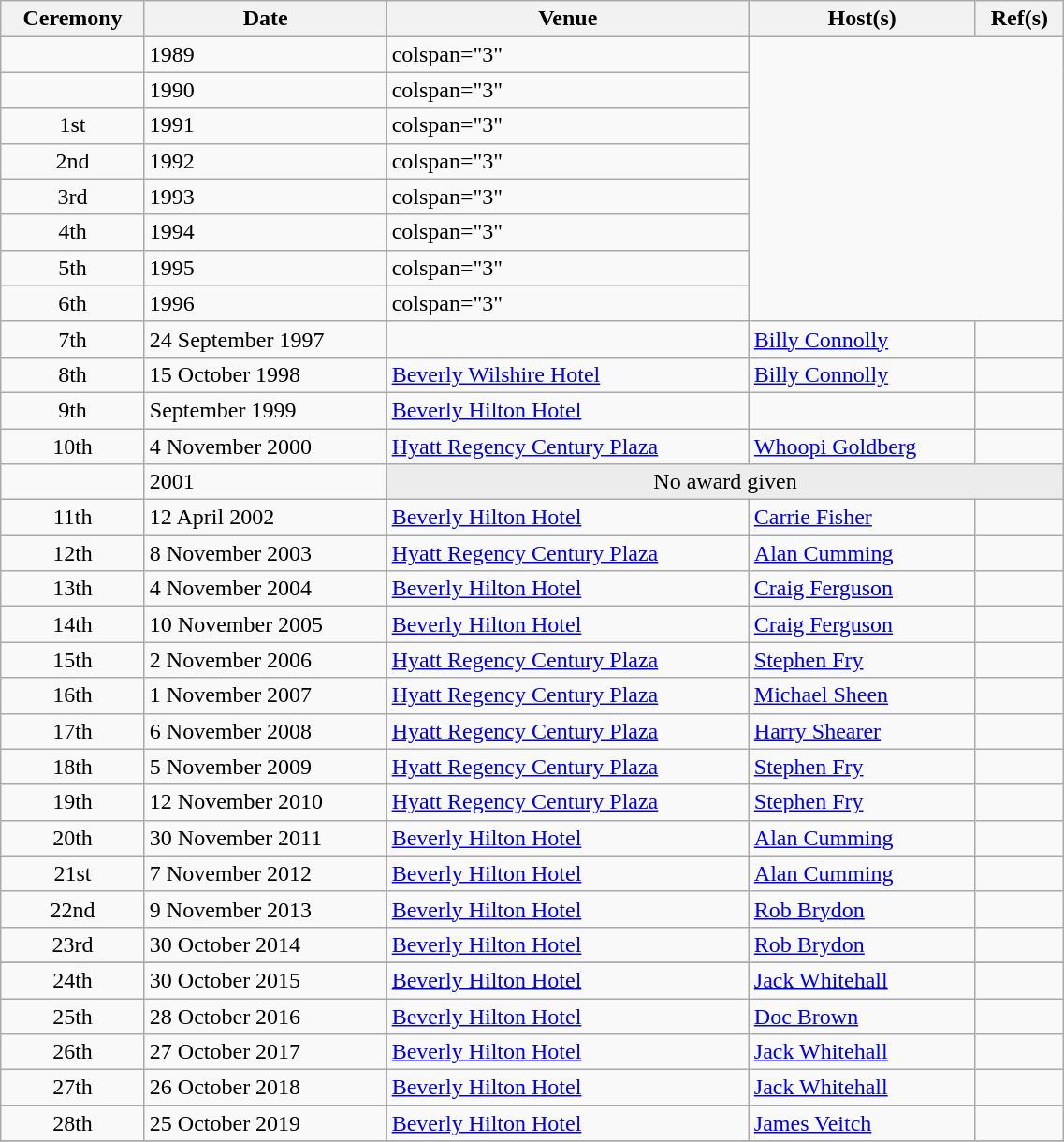<table class="sortable wikitable"; width="60%">
<tr>
<th>Ceremony</th>
<th>Date</th>
<th>Venue</th>
<th>Host(s)</th>
<th>Ref(s)</th>
</tr>
<tr>
<td align="center"></td>
<td>1989</td>
<td>colspan="3" </td>
</tr>
<tr>
<td align="center"></td>
<td>1990</td>
<td>colspan="3" </td>
</tr>
<tr>
<td align="center">1st</td>
<td>1991</td>
<td>colspan="3" </td>
</tr>
<tr>
<td align="center">2nd</td>
<td>1992</td>
<td>colspan="3" </td>
</tr>
<tr>
<td align="center">3rd</td>
<td>1993</td>
<td>colspan="3" </td>
</tr>
<tr>
<td align="center">4th</td>
<td>1994</td>
<td>colspan="3" </td>
</tr>
<tr>
<td align="center">5th</td>
<td>1995</td>
<td>colspan="3" </td>
</tr>
<tr>
<td align="center">6th</td>
<td>1996</td>
<td>colspan="3" </td>
</tr>
<tr>
<td align="center">7th</td>
<td>24 September 1997</td>
<td></td>
<td><a href='#'>Billy Connolly</a></td>
<td align="center"></td>
</tr>
<tr>
<td align="center">8th</td>
<td>15 October 1998</td>
<td><a href='#'>Beverly Wilshire Hotel</a></td>
<td><a href='#'>Billy Connolly</a></td>
<td align="center"></td>
</tr>
<tr>
<td align="center">9th</td>
<td>September 1999</td>
<td><a href='#'>Beverly Hilton Hotel</a></td>
<td></td>
<td align="center"></td>
</tr>
<tr>
<td align="center">10th</td>
<td>4 November 2000</td>
<td><a href='#'>Hyatt Regency Century Plaza</a></td>
<td><a href='#'>Whoopi Goldberg</a></td>
<td align="center"></td>
</tr>
<tr>
<td></td>
<td>2001</td>
<td colspan="4" style="background: #ececec;" align="center">No award given</td>
</tr>
<tr>
<td align="center">11th</td>
<td>12 April 2002</td>
<td><a href='#'>Beverly Hilton Hotel</a></td>
<td><a href='#'>Carrie Fisher</a></td>
<td align="center"></td>
</tr>
<tr>
<td align="center">12th</td>
<td>8 November 2003</td>
<td><a href='#'>Hyatt Regency Century Plaza</a></td>
<td><a href='#'>Alan Cumming</a></td>
<td align="center"></td>
</tr>
<tr>
<td align="center">13th</td>
<td>4 November 2004</td>
<td><a href='#'>Beverly Hilton Hotel</a></td>
<td><a href='#'>Craig Ferguson</a></td>
<td align="center"></td>
</tr>
<tr>
<td align="center">14th</td>
<td>10 November 2005</td>
<td><a href='#'>Beverly Hilton Hotel</a></td>
<td><a href='#'>Craig Ferguson</a></td>
<td align="center"></td>
</tr>
<tr>
<td align="center">15th</td>
<td>2 November 2006</td>
<td><a href='#'>Hyatt Regency Century Plaza</a></td>
<td><a href='#'>Stephen Fry</a></td>
<td align="center"></td>
</tr>
<tr>
<td align="center">16th</td>
<td>1 November 2007</td>
<td><a href='#'>Hyatt Regency Century Plaza</a></td>
<td><a href='#'>Michael Sheen</a></td>
<td align="center"></td>
</tr>
<tr>
<td align="center">17th</td>
<td>6 November 2008</td>
<td><a href='#'>Hyatt Regency Century Plaza</a></td>
<td><a href='#'>Harry Shearer</a></td>
<td align="center"></td>
</tr>
<tr>
<td align="center">18th</td>
<td>5 November 2009</td>
<td><a href='#'>Hyatt Regency Century Plaza</a></td>
<td><a href='#'>Stephen Fry</a></td>
<td align="center"></td>
</tr>
<tr>
<td align="center">19th</td>
<td>12 November 2010</td>
<td><a href='#'>Hyatt Regency Century Plaza</a></td>
<td><a href='#'>Stephen Fry</a></td>
<td align="center"></td>
</tr>
<tr>
<td align="center">20th</td>
<td>30 November 2011</td>
<td><a href='#'>Beverly Hilton Hotel</a></td>
<td><a href='#'>Alan Cumming</a></td>
<td align="center"></td>
</tr>
<tr>
<td align="center">21st</td>
<td>7 November 2012</td>
<td><a href='#'>Beverly Hilton Hotel</a></td>
<td><a href='#'>Alan Cumming</a></td>
<td align="center"></td>
</tr>
<tr>
<td align="center">22nd</td>
<td>9 November 2013</td>
<td><a href='#'>Beverly Hilton Hotel</a></td>
<td><a href='#'>Rob Brydon</a></td>
<td align="center"></td>
</tr>
<tr>
<td align="center">23rd</td>
<td>30 October 2014</td>
<td><a href='#'>Beverly Hilton Hotel</a></td>
<td><a href='#'>Rob Brydon</a></td>
<td align="center"></td>
</tr>
<tr>
</tr>
<tr>
<td align="center">24th</td>
<td>30 October 2015</td>
<td><a href='#'>Beverly Hilton Hotel</a></td>
<td><a href='#'>Jack Whitehall</a></td>
<td align="center"></td>
</tr>
<tr>
<td align="center">25th</td>
<td>28 October 2016</td>
<td><a href='#'>Beverly Hilton Hotel</a></td>
<td><a href='#'>Doc Brown</a></td>
<td align="center"></td>
</tr>
<tr>
<td align="center">26th</td>
<td>27 October 2017</td>
<td><a href='#'>Beverly Hilton Hotel</a></td>
<td><a href='#'>Jack Whitehall</a></td>
<td align="center"></td>
</tr>
<tr>
<td align="center">27th</td>
<td>26 October 2018</td>
<td><a href='#'>Beverly Hilton Hotel</a></td>
<td><a href='#'>Jack Whitehall</a></td>
<td align="center"></td>
</tr>
<tr>
<td align="center">28th</td>
<td>25 October 2019</td>
<td><a href='#'>Beverly Hilton Hotel</a></td>
<td><a href='#'>James Veitch</a></td>
<td align="center"></td>
</tr>
<tr>
</tr>
</table>
